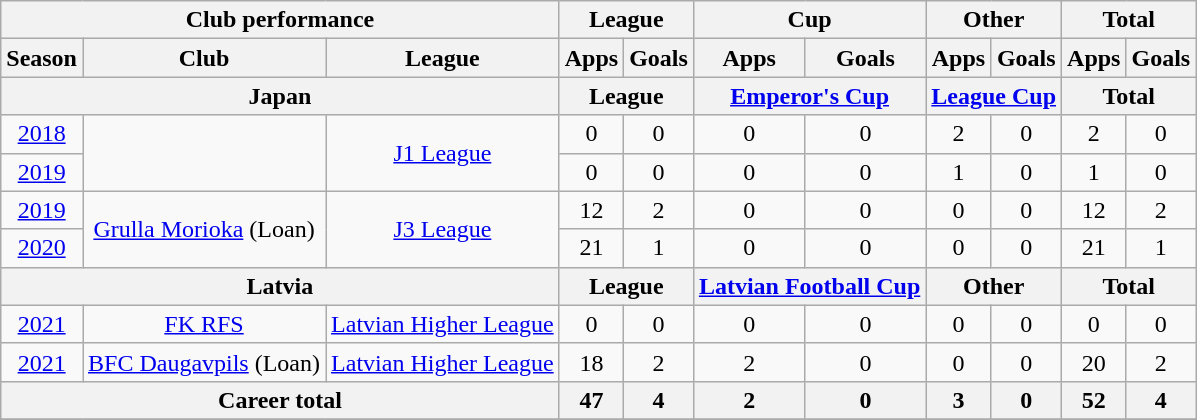<table class="wikitable" style="text-align:center;">
<tr>
<th colspan=3>Club performance</th>
<th colspan=2>League</th>
<th colspan=2>Cup</th>
<th colspan=2>Other</th>
<th colspan=2>Total</th>
</tr>
<tr>
<th>Season</th>
<th>Club</th>
<th>League</th>
<th>Apps</th>
<th>Goals</th>
<th>Apps</th>
<th>Goals</th>
<th>Apps</th>
<th>Goals</th>
<th>Apps</th>
<th>Goals</th>
</tr>
<tr>
<th colspan=3>Japan</th>
<th colspan=2>League</th>
<th colspan=2><a href='#'>Emperor's Cup</a></th>
<th colspan=2><a href='#'>League Cup</a></th>
<th colspan=2>Total</th>
</tr>
<tr>
<td><a href='#'>2018</a></td>
<td rowspan="2"></td>
<td rowspan="2"><a href='#'>J1 League</a></td>
<td>0</td>
<td>0</td>
<td>0</td>
<td>0</td>
<td>2</td>
<td>0</td>
<td>2</td>
<td>0</td>
</tr>
<tr>
<td><a href='#'>2019</a></td>
<td>0</td>
<td>0</td>
<td>0</td>
<td>0</td>
<td>1</td>
<td>0</td>
<td>1</td>
<td>0</td>
</tr>
<tr>
<td><a href='#'>2019</a></td>
<td rowspan="2"><a href='#'>Grulla Morioka</a> (Loan)</td>
<td rowspan="2"><a href='#'>J3 League</a></td>
<td>12</td>
<td>2</td>
<td>0</td>
<td>0</td>
<td>0</td>
<td>0</td>
<td>12</td>
<td>2</td>
</tr>
<tr>
<td><a href='#'>2020</a></td>
<td>21</td>
<td>1</td>
<td>0</td>
<td>0</td>
<td>0</td>
<td>0</td>
<td>21</td>
<td>1</td>
</tr>
<tr>
<th colspan=3>Latvia</th>
<th colspan=2>League</th>
<th colspan=2><a href='#'>Latvian Football Cup</a></th>
<th colspan=2>Other</th>
<th colspan=2>Total</th>
</tr>
<tr>
<td><a href='#'>2021</a></td>
<td rowspan="1"><a href='#'>FK RFS</a></td>
<td rowspan="1"><a href='#'>Latvian Higher League</a></td>
<td>0</td>
<td>0</td>
<td>0</td>
<td>0</td>
<td>0</td>
<td>0</td>
<td>0</td>
<td>0</td>
</tr>
<tr>
<td><a href='#'>2021</a></td>
<td rowspan="1"><a href='#'>BFC Daugavpils</a> (Loan)</td>
<td rowspan="1"><a href='#'>Latvian Higher League</a></td>
<td>18</td>
<td>2</td>
<td>2</td>
<td>0</td>
<td>0</td>
<td>0</td>
<td>20</td>
<td>2</td>
</tr>
<tr>
<th colspan=3>Career total</th>
<th>47</th>
<th>4</th>
<th>2</th>
<th>0</th>
<th>3</th>
<th>0</th>
<th>52</th>
<th>4</th>
</tr>
<tr>
</tr>
</table>
